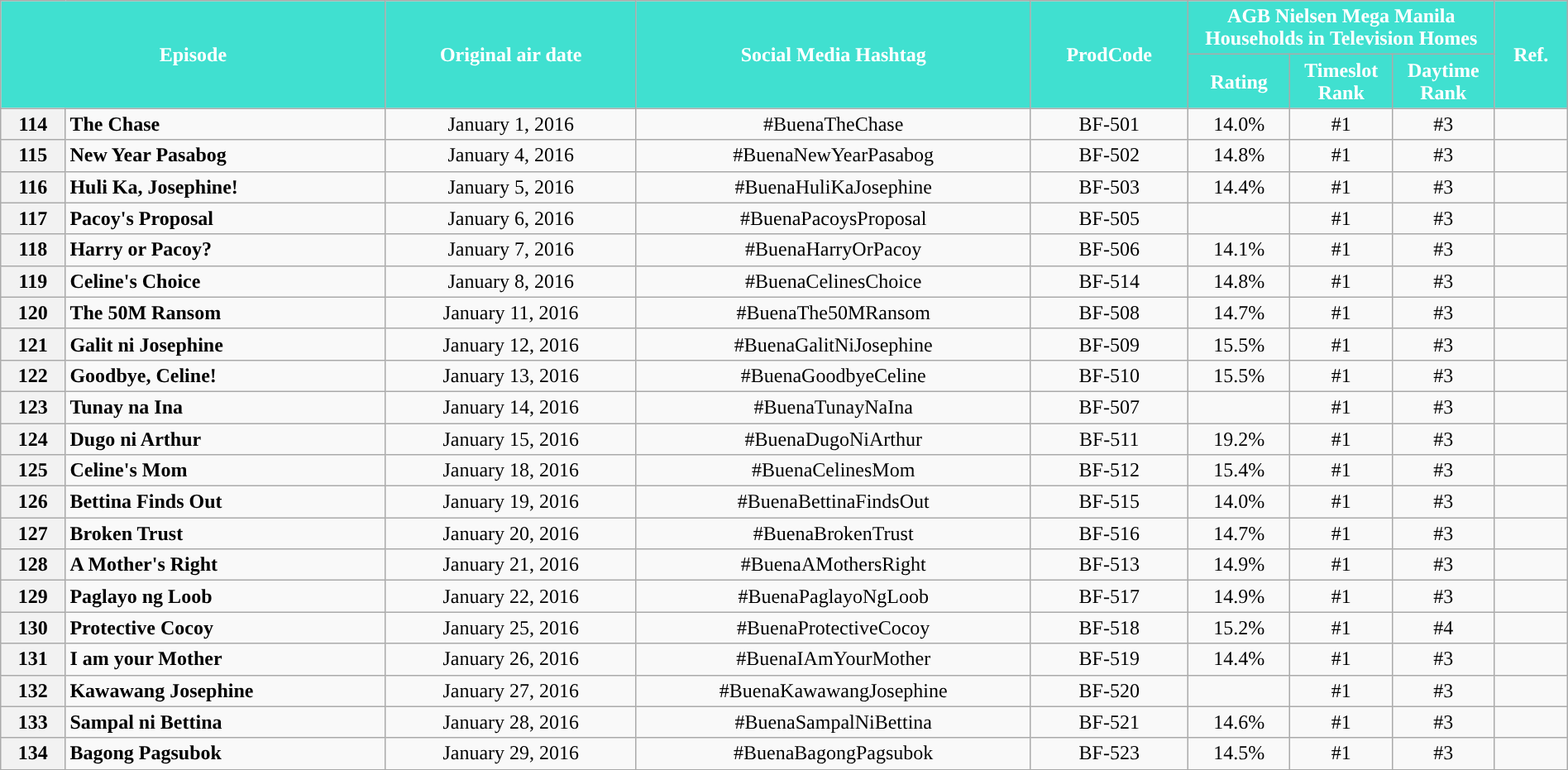<table class="wikitable" style="text-align:center; font-size:100%; line-height:18px;"  width="100%">
<tr>
<th colspan="2" rowspan="2" style="background-color:#40E0D0; color:#ffffff;">Episode</th>
<th style="background:#40E0D0; color:white" rowspan="2">Original air date</th>
<th style="background:#40E0D0; color:white" rowspan="2">Social Media Hashtag</th>
<th style="background-color:#40E0D0; color:#ffffff;" rowspan="2">ProdCode</th>
<th style="background-color:#40E0D0; color:#ffffff;" colspan="3">AGB Nielsen Mega Manila Households in Television Homes</th>
<th rowspan="2" style="background:#40E0D0; color:white">Ref.</th>
</tr>
<tr style="text-align: center style=">
<th style="background-color:#40E0D0; width:75px; color:#ffffff;">Rating</th>
<th style="background-color:#40E0D0; width:75px; color:#ffffff;">Timeslot Rank</th>
<th style="background-color:#40E0D0; width:75px; color:#ffffff;">Daytime Rank</th>
</tr>
<tr>
<th>114</th>
<td style="text-align: left;"><strong>The Chase</strong></td>
<td>January 1, 2016</td>
<td>#BuenaTheChase</td>
<td>BF-501</td>
<td>14.0%</td>
<td>#1</td>
<td>#3</td>
<td></td>
</tr>
<tr>
<th>115</th>
<td style="text-align: left;"><strong>New Year Pasabog</strong></td>
<td>January 4, 2016</td>
<td>#BuenaNewYearPasabog</td>
<td>BF-502</td>
<td>14.8%</td>
<td>#1</td>
<td>#3</td>
<td></td>
</tr>
<tr>
<th>116</th>
<td style="text-align: left;"><strong>Huli Ka, Josephine!</strong></td>
<td>January 5, 2016</td>
<td>#BuenaHuliKaJosephine</td>
<td>BF-503</td>
<td>14.4%</td>
<td>#1</td>
<td>#3</td>
<td></td>
</tr>
<tr>
<th>117</th>
<td style="text-align: left;"><strong>Pacoy's Proposal</strong></td>
<td>January 6, 2016</td>
<td>#BuenaPacoysProposal</td>
<td>BF-505</td>
<td></td>
<td>#1</td>
<td>#3</td>
<td></td>
</tr>
<tr>
<th>118</th>
<td style="text-align: left;"><strong>Harry or Pacoy?</strong></td>
<td>January 7, 2016</td>
<td>#BuenaHarryOrPacoy</td>
<td>BF-506</td>
<td>14.1%</td>
<td>#1</td>
<td>#3</td>
<td></td>
</tr>
<tr>
<th>119</th>
<td style="text-align: left;"><strong>Celine's Choice</strong></td>
<td>January 8, 2016</td>
<td>#BuenaCelinesChoice</td>
<td>BF-514</td>
<td>14.8%</td>
<td>#1</td>
<td>#3</td>
<td></td>
</tr>
<tr>
<th>120</th>
<td style="text-align: left;"><strong>The 50M Ransom</strong></td>
<td>January 11, 2016</td>
<td>#BuenaThe50MRansom</td>
<td>BF-508</td>
<td>14.7%</td>
<td>#1</td>
<td>#3</td>
<td></td>
</tr>
<tr>
<th>121</th>
<td style="text-align: left;"><strong>Galit ni Josephine</strong></td>
<td>January 12, 2016</td>
<td>#BuenaGalitNiJosephine</td>
<td>BF-509</td>
<td>15.5%</td>
<td>#1</td>
<td>#3</td>
<td></td>
</tr>
<tr>
<th>122</th>
<td style="text-align: left;"><strong>Goodbye, Celine!</strong></td>
<td>January 13, 2016</td>
<td>#BuenaGoodbyeCeline</td>
<td>BF-510</td>
<td>15.5%</td>
<td>#1</td>
<td>#3</td>
<td></td>
</tr>
<tr>
<th>123</th>
<td style="text-align: left;"><strong>Tunay na Ina</strong></td>
<td>January 14, 2016</td>
<td>#BuenaTunayNaIna</td>
<td>BF-507</td>
<td></td>
<td>#1</td>
<td>#3</td>
<td></td>
</tr>
<tr>
<th>124</th>
<td style="text-align: left;"><strong>Dugo ni Arthur</strong></td>
<td>January 15, 2016</td>
<td>#BuenaDugoNiArthur</td>
<td>BF-511</td>
<td>19.2%</td>
<td>#1</td>
<td>#3</td>
<td></td>
</tr>
<tr>
<th>125</th>
<td style="text-align: left;"><strong>Celine's Mom</strong></td>
<td>January 18, 2016</td>
<td>#BuenaCelinesMom</td>
<td>BF-512</td>
<td>15.4%</td>
<td>#1</td>
<td>#3</td>
<td></td>
</tr>
<tr>
<th>126</th>
<td style="text-align: left;"><strong>Bettina Finds Out</strong></td>
<td>January 19, 2016</td>
<td>#BuenaBettinaFindsOut</td>
<td>BF-515</td>
<td>14.0%</td>
<td>#1</td>
<td>#3</td>
<td></td>
</tr>
<tr>
<th>127</th>
<td style="text-align: left;"><strong>Broken Trust</strong></td>
<td>January 20, 2016</td>
<td>#BuenaBrokenTrust</td>
<td>BF-516</td>
<td>14.7%</td>
<td>#1</td>
<td>#3</td>
<td></td>
</tr>
<tr>
<th>128</th>
<td style="text-align: left;"><strong>A Mother's Right</strong></td>
<td>January 21, 2016</td>
<td>#BuenaAMothersRight</td>
<td>BF-513</td>
<td>14.9%</td>
<td>#1</td>
<td>#3</td>
<td></td>
</tr>
<tr>
<th>129</th>
<td style="text-align: left;"><strong>Paglayo ng Loob</strong></td>
<td>January 22, 2016</td>
<td>#BuenaPaglayoNgLoob</td>
<td>BF-517</td>
<td>14.9%</td>
<td>#1</td>
<td>#3</td>
<td></td>
</tr>
<tr>
<th>130</th>
<td style="text-align: left;"><strong>Protective Cocoy</strong></td>
<td>January 25, 2016</td>
<td>#BuenaProtectiveCocoy</td>
<td>BF-518</td>
<td>15.2%</td>
<td>#1</td>
<td>#4</td>
<td></td>
</tr>
<tr>
<th>131</th>
<td style="text-align: left;"><strong>I am your Mother</strong></td>
<td>January 26, 2016</td>
<td>#BuenaIAmYourMother</td>
<td>BF-519</td>
<td>14.4%</td>
<td>#1</td>
<td>#3</td>
<td></td>
</tr>
<tr>
<th>132</th>
<td style="text-align: left;"><strong>Kawawang Josephine</strong></td>
<td>January 27, 2016</td>
<td>#BuenaKawawangJosephine</td>
<td>BF-520</td>
<td></td>
<td>#1</td>
<td>#3</td>
<td></td>
</tr>
<tr>
<th>133</th>
<td style="text-align: left;"><strong>Sampal ni Bettina</strong></td>
<td>January 28, 2016</td>
<td>#BuenaSampalNiBettina</td>
<td>BF-521</td>
<td>14.6%</td>
<td>#1</td>
<td>#3</td>
<td></td>
</tr>
<tr>
<th>134</th>
<td style="text-align: left;"><strong>Bagong Pagsubok</strong></td>
<td>January 29, 2016</td>
<td>#BuenaBagongPagsubok</td>
<td>BF-523</td>
<td>14.5%</td>
<td>#1</td>
<td>#3</td>
<td></td>
</tr>
<tr>
</tr>
</table>
